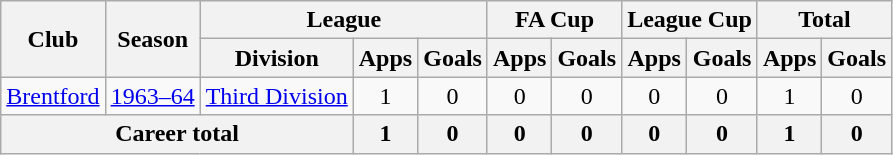<table class="wikitable" style="text-align: center;">
<tr>
<th rowspan="2">Club</th>
<th rowspan="2">Season</th>
<th colspan="3">League</th>
<th colspan="2">FA Cup</th>
<th colspan="2">League Cup</th>
<th colspan="2">Total</th>
</tr>
<tr>
<th>Division</th>
<th>Apps</th>
<th>Goals</th>
<th>Apps</th>
<th>Goals</th>
<th>Apps</th>
<th>Goals</th>
<th>Apps</th>
<th>Goals</th>
</tr>
<tr>
<td><a href='#'>Brentford</a></td>
<td><a href='#'>1963–64</a></td>
<td><a href='#'>Third Division</a></td>
<td>1</td>
<td>0</td>
<td>0</td>
<td>0</td>
<td>0</td>
<td>0</td>
<td>1</td>
<td>0</td>
</tr>
<tr>
<th colspan="3">Career total</th>
<th>1</th>
<th>0</th>
<th>0</th>
<th>0</th>
<th>0</th>
<th>0</th>
<th>1</th>
<th>0</th>
</tr>
</table>
